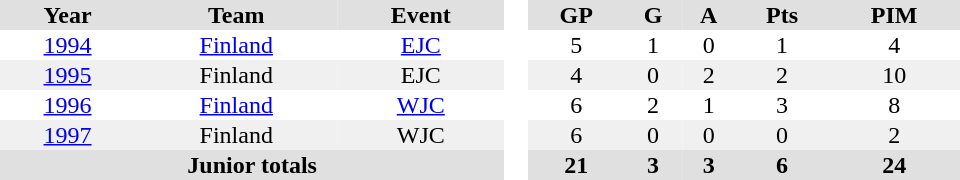<table border="0" cellpadding="1" cellspacing="0" style="text-align:center; width:40em">
<tr ALIGN="center" bgcolor="#e0e0e0">
<th>Year</th>
<th>Team</th>
<th>Event</th>
<th rowspan="99" bgcolor="#ffffff"> </th>
<th>GP</th>
<th>G</th>
<th>A</th>
<th>Pts</th>
<th>PIM</th>
</tr>
<tr>
<td><a href='#'>1994</a></td>
<td><a href='#'>Finland</a></td>
<td><a href='#'>EJC</a></td>
<td>5</td>
<td>1</td>
<td>0</td>
<td>1</td>
<td>4</td>
</tr>
<tr bgcolor="#f0f0f0">
<td><a href='#'>1995</a></td>
<td>Finland</td>
<td>EJC</td>
<td>4</td>
<td>0</td>
<td>2</td>
<td>2</td>
<td>10</td>
</tr>
<tr>
<td><a href='#'>1996</a></td>
<td><a href='#'>Finland</a></td>
<td><a href='#'>WJC</a></td>
<td>6</td>
<td>2</td>
<td>1</td>
<td>3</td>
<td>8</td>
</tr>
<tr bgcolor="#f0f0f0">
<td><a href='#'>1997</a></td>
<td>Finland</td>
<td>WJC</td>
<td>6</td>
<td>0</td>
<td>0</td>
<td>0</td>
<td>2</td>
</tr>
<tr bgcolor="#e0e0e0">
<th colspan=3>Junior totals</th>
<th>21</th>
<th>3</th>
<th>3</th>
<th>6</th>
<th>24</th>
</tr>
</table>
